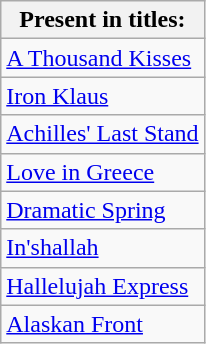<table class="wikitable">
<tr>
<th>Present in titles:</th>
</tr>
<tr>
<td><a href='#'>A Thousand Kisses</a></td>
</tr>
<tr>
<td><a href='#'>Iron Klaus</a></td>
</tr>
<tr>
<td><a href='#'>Achilles' Last Stand</a></td>
</tr>
<tr>
<td><a href='#'>Love in Greece</a></td>
</tr>
<tr>
<td><a href='#'>Dramatic Spring</a></td>
</tr>
<tr>
<td><a href='#'>In'shallah</a></td>
</tr>
<tr>
<td><a href='#'>Hallelujah Express</a></td>
</tr>
<tr>
<td><a href='#'>Alaskan Front</a></td>
</tr>
</table>
